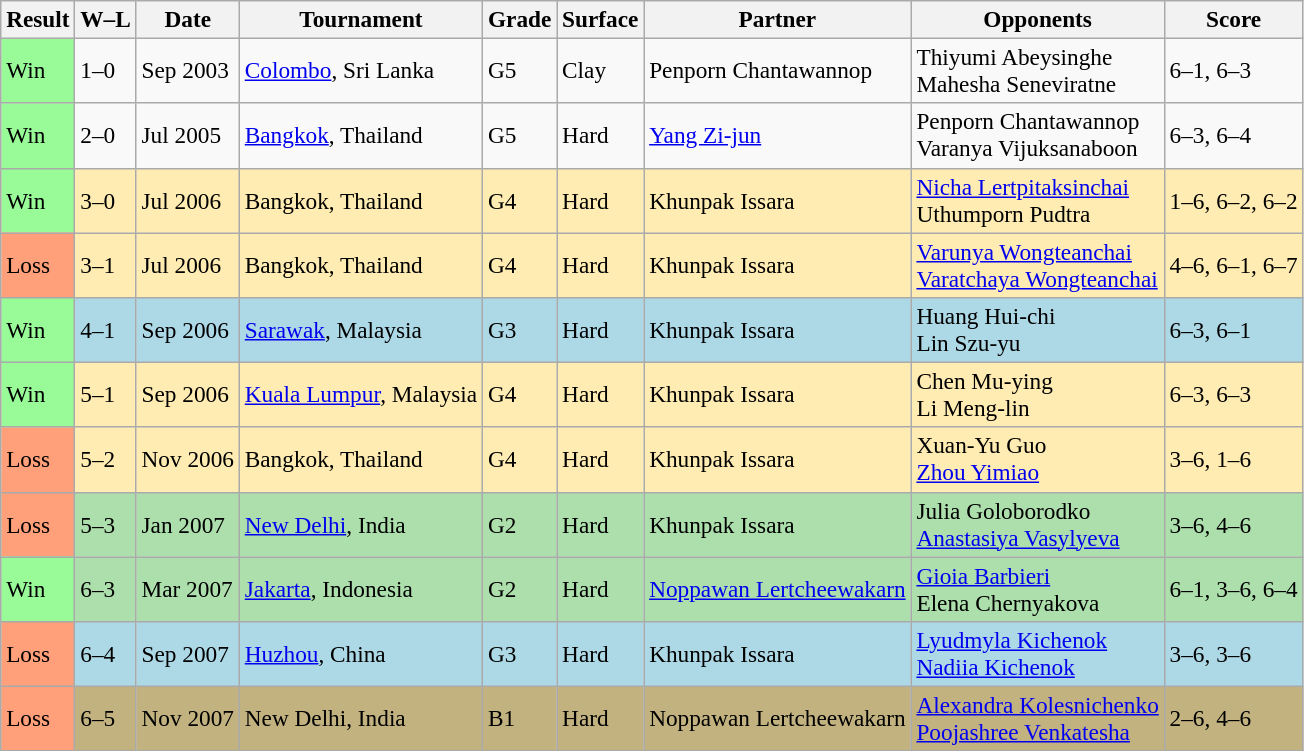<table class="sortable wikitable" style=font-size:97%>
<tr>
<th>Result</th>
<th>W–L</th>
<th>Date</th>
<th>Tournament</th>
<th>Grade</th>
<th>Surface</th>
<th>Partner</th>
<th>Opponents</th>
<th>Score</th>
</tr>
<tr>
<td style="background:#98fb98;">Win</td>
<td>1–0</td>
<td>Sep 2003</td>
<td><a href='#'>Colombo</a>, Sri Lanka</td>
<td>G5</td>
<td>Clay</td>
<td> Penporn Chantawannop</td>
<td> Thiyumi Abeysinghe <br>  Mahesha Seneviratne</td>
<td>6–1, 6–3</td>
</tr>
<tr>
<td style="background:#98fb98;">Win</td>
<td>2–0</td>
<td>Jul 2005</td>
<td><a href='#'>Bangkok</a>, Thailand</td>
<td>G5</td>
<td>Hard</td>
<td> <a href='#'>Yang Zi-jun</a></td>
<td> Penporn Chantawannop <br>  Varanya Vijuksanaboon</td>
<td>6–3, 6–4</td>
</tr>
<tr bgcolor=#ffecb2>
<td style="background:#98fb98;">Win</td>
<td>3–0</td>
<td>Jul 2006</td>
<td>Bangkok, Thailand</td>
<td>G4</td>
<td>Hard</td>
<td> Khunpak Issara</td>
<td> <a href='#'>Nicha Lertpitaksinchai</a> <br>  Uthumporn Pudtra</td>
<td>1–6, 6–2, 6–2</td>
</tr>
<tr bgcolor=#ffecb2>
<td style="background:#ffa07a;">Loss</td>
<td>3–1</td>
<td>Jul 2006</td>
<td>Bangkok, Thailand</td>
<td>G4</td>
<td>Hard</td>
<td> Khunpak Issara</td>
<td> <a href='#'>Varunya Wongteanchai</a> <br>  <a href='#'>Varatchaya Wongteanchai</a></td>
<td>4–6, 6–1, 6–7</td>
</tr>
<tr bgcolor="lightblue">
<td style="background:#98fb98;">Win</td>
<td>4–1</td>
<td>Sep 2006</td>
<td><a href='#'>Sarawak</a>, Malaysia</td>
<td>G3</td>
<td>Hard</td>
<td> Khunpak Issara</td>
<td> Huang Hui-chi <br>  Lin Szu-yu</td>
<td>6–3, 6–1</td>
</tr>
<tr bgcolor=#ffecb2>
<td style="background:#98fb98;">Win</td>
<td>5–1</td>
<td>Sep 2006</td>
<td><a href='#'>Kuala Lumpur</a>, Malaysia</td>
<td>G4</td>
<td>Hard</td>
<td> Khunpak Issara</td>
<td> Chen Mu-ying <br>  Li Meng-lin</td>
<td>6–3, 6–3</td>
</tr>
<tr bgcolor=#ffecb2>
<td style="background:#ffa07a;">Loss</td>
<td>5–2</td>
<td>Nov 2006</td>
<td>Bangkok, Thailand</td>
<td>G4</td>
<td>Hard</td>
<td> Khunpak Issara</td>
<td> Xuan-Yu Guo <br>  <a href='#'>Zhou Yimiao</a></td>
<td>3–6, 1–6</td>
</tr>
<tr bgcolor="#ADDFAD">
<td style="background:#ffa07a;">Loss</td>
<td>5–3</td>
<td>Jan 2007</td>
<td><a href='#'>New Delhi</a>, India</td>
<td>G2</td>
<td>Hard</td>
<td> Khunpak Issara</td>
<td> Julia Goloborodko <br>  <a href='#'>Anastasiya Vasylyeva</a></td>
<td>3–6, 4–6</td>
</tr>
<tr bgcolor="#ADDFAD">
<td style="background:#98fb98;">Win</td>
<td>6–3</td>
<td>Mar 2007</td>
<td><a href='#'>Jakarta</a>, Indonesia</td>
<td>G2</td>
<td>Hard</td>
<td> <a href='#'>Noppawan Lertcheewakarn</a></td>
<td> <a href='#'>Gioia Barbieri</a> <br>  Elena Chernyakova</td>
<td>6–1, 3–6, 6–4</td>
</tr>
<tr bgcolor="lightblue">
<td style="background:#ffa07a;">Loss</td>
<td>6–4</td>
<td>Sep 2007</td>
<td><a href='#'>Huzhou</a>, China</td>
<td>G3</td>
<td>Hard</td>
<td> Khunpak Issara</td>
<td> <a href='#'>Lyudmyla Kichenok</a> <br>  <a href='#'>Nadiia Kichenok</a></td>
<td>3–6, 3–6</td>
</tr>
<tr bgcolor=#C2B280>
<td style="background:#ffa07a;">Loss</td>
<td>6–5</td>
<td>Nov 2007</td>
<td>New Delhi, India</td>
<td>B1</td>
<td>Hard</td>
<td> Noppawan Lertcheewakarn</td>
<td> <a href='#'>Alexandra Kolesnichenko</a> <br>  <a href='#'>Poojashree Venkatesha</a></td>
<td>2–6, 4–6</td>
</tr>
</table>
